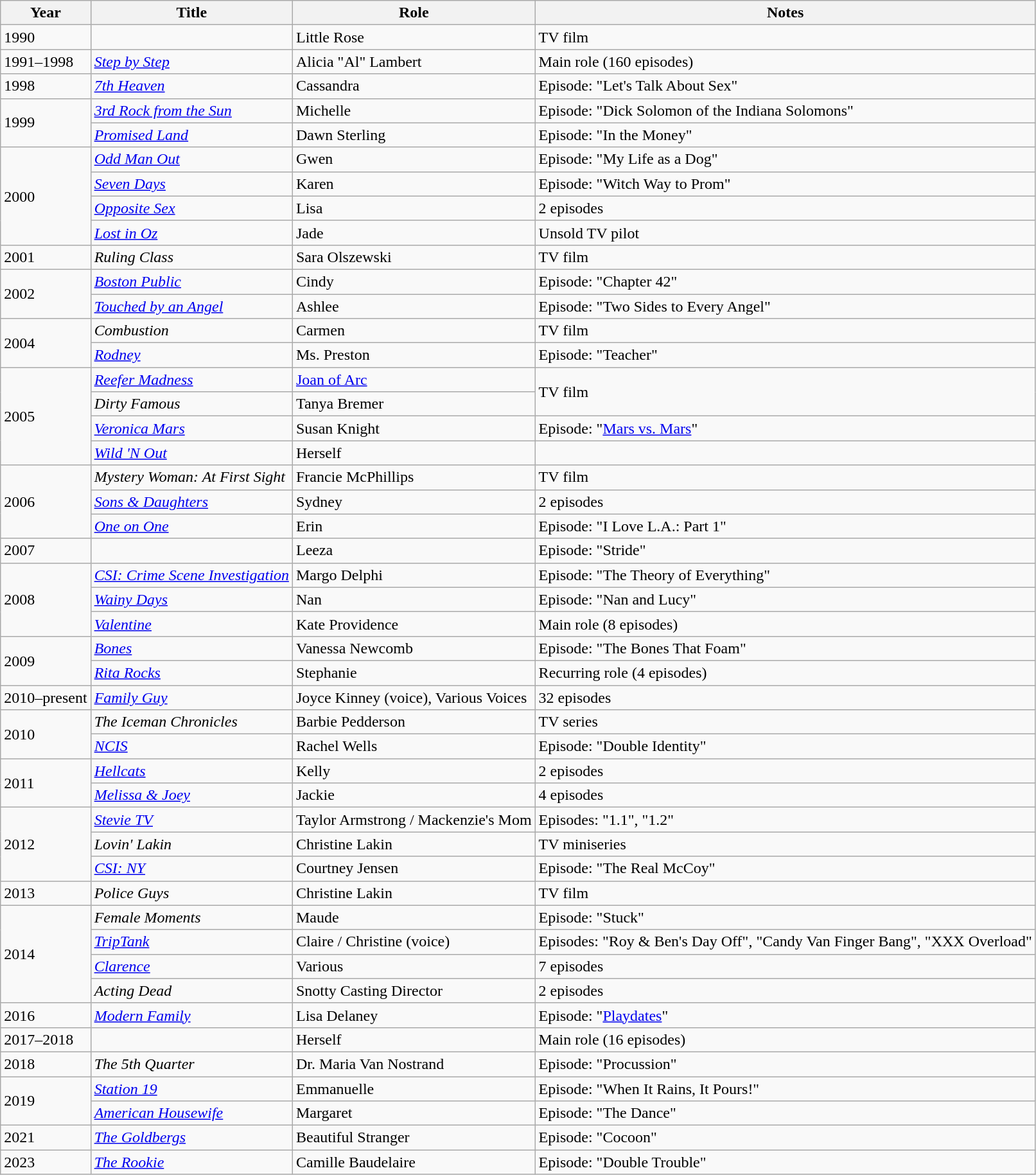<table class="wikitable sortable">
<tr>
<th>Year</th>
<th>Title</th>
<th>Role</th>
<th class="unsortable">Notes</th>
</tr>
<tr>
<td>1990</td>
<td><em></em></td>
<td>Little Rose</td>
<td>TV film</td>
</tr>
<tr>
<td>1991–1998</td>
<td><em><a href='#'>Step by Step</a></em></td>
<td>Alicia "Al" Lambert</td>
<td>Main role (160 episodes)</td>
</tr>
<tr>
<td>1998</td>
<td><em><a href='#'>7th Heaven</a></em></td>
<td>Cassandra</td>
<td>Episode: "Let's Talk About Sex"</td>
</tr>
<tr>
<td rowspan=2>1999</td>
<td><em><a href='#'>3rd Rock from the Sun</a></em></td>
<td>Michelle</td>
<td>Episode: "Dick Solomon of the Indiana Solomons"</td>
</tr>
<tr>
<td><em><a href='#'>Promised Land</a></em></td>
<td>Dawn Sterling</td>
<td>Episode: "In the Money"</td>
</tr>
<tr>
<td rowspan=4>2000</td>
<td><em><a href='#'>Odd Man Out</a></em></td>
<td>Gwen</td>
<td>Episode: "My Life as a Dog"</td>
</tr>
<tr>
<td><em><a href='#'>Seven Days</a></em></td>
<td>Karen</td>
<td>Episode: "Witch Way to Prom"</td>
</tr>
<tr>
<td><em><a href='#'>Opposite Sex</a></em></td>
<td>Lisa</td>
<td>2 episodes</td>
</tr>
<tr>
<td><em><a href='#'>Lost in Oz</a></em></td>
<td>Jade</td>
<td>Unsold TV pilot</td>
</tr>
<tr>
<td>2001</td>
<td><em>Ruling Class</em></td>
<td>Sara Olszewski</td>
<td>TV film</td>
</tr>
<tr>
<td rowspan=2>2002</td>
<td><em><a href='#'>Boston Public</a></em></td>
<td>Cindy</td>
<td>Episode: "Chapter 42"</td>
</tr>
<tr>
<td><em><a href='#'>Touched by an Angel</a></em></td>
<td>Ashlee</td>
<td>Episode: "Two Sides to Every Angel"</td>
</tr>
<tr>
<td rowspan=2>2004</td>
<td><em>Combustion</em></td>
<td>Carmen</td>
<td>TV film</td>
</tr>
<tr>
<td><em><a href='#'>Rodney</a></em></td>
<td>Ms. Preston</td>
<td>Episode: "Teacher"</td>
</tr>
<tr>
<td rowspan=4>2005</td>
<td><em><a href='#'>Reefer Madness</a></em></td>
<td><a href='#'>Joan of Arc</a></td>
<td rowspan=2>TV film</td>
</tr>
<tr>
<td><em>Dirty Famous</em></td>
<td>Tanya Bremer</td>
</tr>
<tr>
<td><em><a href='#'>Veronica Mars</a></em></td>
<td>Susan Knight</td>
<td>Episode: "<a href='#'>Mars vs. Mars</a>"</td>
</tr>
<tr>
<td><em><a href='#'>Wild 'N Out</a></em></td>
<td>Herself</td>
<td></td>
</tr>
<tr>
<td rowspan=3>2006</td>
<td><em>Mystery Woman: At First Sight</em></td>
<td>Francie McPhillips</td>
<td>TV film</td>
</tr>
<tr>
<td><em><a href='#'>Sons & Daughters</a></em></td>
<td>Sydney</td>
<td>2 episodes</td>
</tr>
<tr>
<td><em><a href='#'>One on One</a></em></td>
<td>Erin</td>
<td>Episode: "I Love L.A.: Part 1"</td>
</tr>
<tr>
<td>2007</td>
<td><em></em></td>
<td>Leeza</td>
<td>Episode: "Stride"</td>
</tr>
<tr>
<td rowspan=3>2008</td>
<td><em><a href='#'>CSI: Crime Scene Investigation</a></em></td>
<td>Margo Delphi</td>
<td>Episode: "The Theory of Everything"</td>
</tr>
<tr>
<td><em><a href='#'>Wainy Days</a></em></td>
<td>Nan</td>
<td>Episode: "Nan and Lucy"</td>
</tr>
<tr>
<td><em><a href='#'>Valentine</a></em></td>
<td>Kate Providence</td>
<td>Main role (8 episodes)</td>
</tr>
<tr>
<td rowspan=2>2009</td>
<td><em><a href='#'>Bones</a></em></td>
<td>Vanessa Newcomb</td>
<td>Episode: "The Bones That Foam"</td>
</tr>
<tr>
<td><em><a href='#'>Rita Rocks</a></em></td>
<td>Stephanie</td>
<td>Recurring role (4 episodes)</td>
</tr>
<tr>
<td>2010–present</td>
<td><em><a href='#'>Family Guy</a></em></td>
<td>Joyce Kinney (voice), Various Voices</td>
<td>32 episodes</td>
</tr>
<tr>
<td rowspan=2>2010</td>
<td><em>The Iceman Chronicles</em></td>
<td>Barbie Pedderson</td>
<td>TV series</td>
</tr>
<tr>
<td><em><a href='#'>NCIS</a></em></td>
<td>Rachel Wells</td>
<td>Episode: "Double Identity"</td>
</tr>
<tr>
<td rowspan=2>2011</td>
<td><em><a href='#'>Hellcats</a></em></td>
<td>Kelly</td>
<td>2 episodes</td>
</tr>
<tr>
<td><em><a href='#'>Melissa & Joey</a></em></td>
<td>Jackie</td>
<td>4 episodes</td>
</tr>
<tr>
<td rowspan=3>2012</td>
<td><em><a href='#'>Stevie TV</a></em></td>
<td>Taylor Armstrong / Mackenzie's Mom</td>
<td>Episodes: "1.1", "1.2"</td>
</tr>
<tr>
<td><em>Lovin' Lakin</em></td>
<td>Christine Lakin</td>
<td>TV miniseries</td>
</tr>
<tr>
<td><em><a href='#'>CSI: NY</a></em></td>
<td>Courtney Jensen</td>
<td>Episode: "The Real McCoy"</td>
</tr>
<tr>
<td>2013</td>
<td><em>Police Guys</em></td>
<td>Christine Lakin</td>
<td>TV film</td>
</tr>
<tr>
<td rowspan=4>2014</td>
<td><em>Female Moments</em></td>
<td>Maude</td>
<td>Episode: "Stuck"</td>
</tr>
<tr>
<td><em><a href='#'>TripTank</a></em></td>
<td>Claire / Christine (voice)</td>
<td>Episodes: "Roy & Ben's Day Off", "Candy Van Finger Bang", "XXX Overload"</td>
</tr>
<tr>
<td><em><a href='#'>Clarence</a></em></td>
<td>Various</td>
<td>7 episodes</td>
</tr>
<tr>
<td><em>Acting Dead</em></td>
<td>Snotty Casting Director</td>
<td>2 episodes</td>
</tr>
<tr>
<td>2016</td>
<td><em><a href='#'>Modern Family</a></em></td>
<td>Lisa Delaney</td>
<td>Episode: "<a href='#'>Playdates</a>"</td>
</tr>
<tr>
<td>2017–2018</td>
<td><em></em></td>
<td>Herself</td>
<td>Main role (16 episodes)</td>
</tr>
<tr>
<td>2018</td>
<td><em>The 5th Quarter</em></td>
<td>Dr. Maria Van Nostrand</td>
<td>Episode: "Procussion"</td>
</tr>
<tr>
<td rowspan=2>2019</td>
<td><em><a href='#'>Station 19</a></em></td>
<td>Emmanuelle</td>
<td>Episode: "When It Rains, It Pours!"</td>
</tr>
<tr>
<td><em><a href='#'>American Housewife</a></em></td>
<td>Margaret</td>
<td>Episode: "The Dance"</td>
</tr>
<tr>
<td>2021</td>
<td><a href='#'><em>The Goldbergs</em></a></td>
<td>Beautiful Stranger</td>
<td>Episode: "Cocoon"</td>
</tr>
<tr>
<td>2023</td>
<td><em><a href='#'>The Rookie</a></em></td>
<td>Camille Baudelaire</td>
<td>Episode: "Double Trouble"</td>
</tr>
</table>
